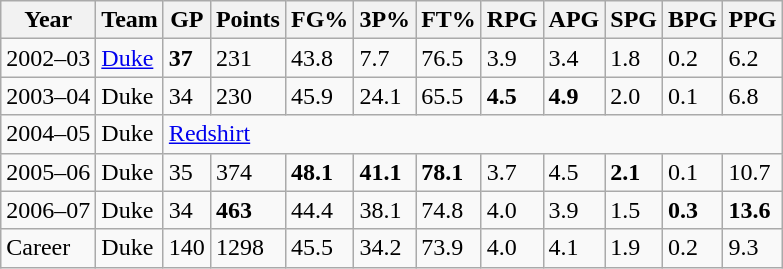<table class="wikitable">
<tr>
<th>Year</th>
<th>Team</th>
<th>GP</th>
<th>Points</th>
<th>FG%</th>
<th>3P%</th>
<th>FT%</th>
<th>RPG</th>
<th>APG</th>
<th>SPG</th>
<th>BPG</th>
<th>PPG</th>
</tr>
<tr>
<td>2002–03</td>
<td><a href='#'>Duke</a></td>
<td><strong>37</strong></td>
<td>231</td>
<td>43.8</td>
<td>7.7</td>
<td>76.5</td>
<td>3.9</td>
<td>3.4</td>
<td>1.8</td>
<td>0.2</td>
<td>6.2</td>
</tr>
<tr>
<td>2003–04</td>
<td>Duke</td>
<td>34</td>
<td>230</td>
<td>45.9</td>
<td>24.1</td>
<td>65.5</td>
<td><strong>4.5</strong></td>
<td><strong>4.9</strong></td>
<td>2.0</td>
<td>0.1</td>
<td>6.8</td>
</tr>
<tr>
<td>2004–05</td>
<td>Duke</td>
<td colspan="10"><a href='#'>Redshirt</a></td>
</tr>
<tr>
<td>2005–06</td>
<td>Duke</td>
<td>35</td>
<td>374</td>
<td><strong>48.1</strong></td>
<td><strong>41.1</strong></td>
<td><strong>78.1</strong></td>
<td>3.7</td>
<td>4.5</td>
<td><strong>2.1</strong></td>
<td>0.1</td>
<td>10.7</td>
</tr>
<tr>
<td>2006–07</td>
<td>Duke</td>
<td>34</td>
<td><strong>463</strong></td>
<td>44.4</td>
<td>38.1</td>
<td>74.8</td>
<td>4.0</td>
<td>3.9</td>
<td>1.5</td>
<td><strong>0.3</strong></td>
<td><strong>13.6</strong></td>
</tr>
<tr>
<td>Career</td>
<td>Duke</td>
<td>140</td>
<td>1298</td>
<td>45.5</td>
<td>34.2</td>
<td>73.9</td>
<td>4.0</td>
<td>4.1</td>
<td>1.9</td>
<td>0.2</td>
<td>9.3</td>
</tr>
</table>
